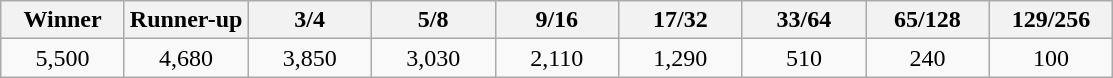<table class="wikitable" style="text-align:center">
<tr>
<th width="75">Winner</th>
<th width="75">Runner-up</th>
<th width="75">3/4</th>
<th width="75">5/8</th>
<th width="75">9/16</th>
<th width="75">17/32</th>
<th width="75">33/64</th>
<th width="75">65/128</th>
<th width="75">129/256</th>
</tr>
<tr>
<td>5,500</td>
<td>4,680</td>
<td>3,850</td>
<td>3,030</td>
<td>2,110</td>
<td>1,290</td>
<td>510</td>
<td>240</td>
<td>100</td>
</tr>
</table>
